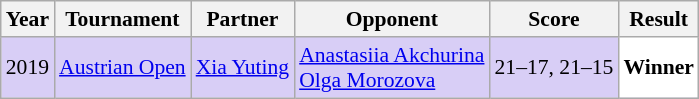<table class="sortable wikitable" style="font-size: 90%;">
<tr>
<th>Year</th>
<th>Tournament</th>
<th>Partner</th>
<th>Opponent</th>
<th>Score</th>
<th>Result</th>
</tr>
<tr style="background:#D8CEF6">
<td align="center">2019</td>
<td align="left"><a href='#'>Austrian Open</a></td>
<td align="left"> <a href='#'>Xia Yuting</a></td>
<td align="left"> <a href='#'>Anastasiia Akchurina</a><br> <a href='#'>Olga Morozova</a></td>
<td align="left">21–17, 21–15</td>
<td style="text-align:left; background:white"> <strong>Winner</strong></td>
</tr>
</table>
